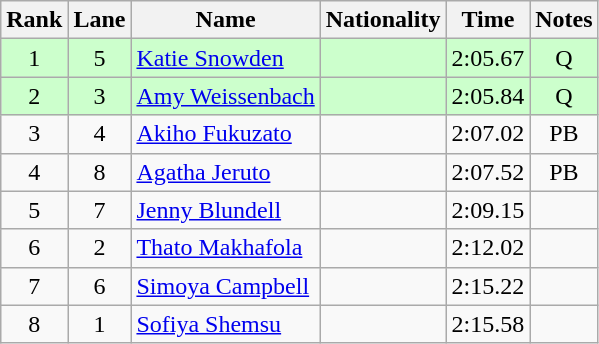<table class="wikitable sortable" style="text-align:center">
<tr>
<th>Rank</th>
<th>Lane</th>
<th>Name</th>
<th>Nationality</th>
<th>Time</th>
<th>Notes</th>
</tr>
<tr bgcolor=ccffcc>
<td>1</td>
<td>5</td>
<td align=left><a href='#'>Katie Snowden</a></td>
<td align=left></td>
<td>2:05.67</td>
<td>Q</td>
</tr>
<tr bgcolor=ccffcc>
<td>2</td>
<td>3</td>
<td align=left><a href='#'>Amy Weissenbach</a></td>
<td align=left></td>
<td>2:05.84</td>
<td>Q</td>
</tr>
<tr>
<td>3</td>
<td>4</td>
<td align=left><a href='#'>Akiho Fukuzato</a></td>
<td align=left></td>
<td>2:07.02</td>
<td>PB</td>
</tr>
<tr>
<td>4</td>
<td>8</td>
<td align=left><a href='#'>Agatha Jeruto</a></td>
<td align=left></td>
<td>2:07.52</td>
<td>PB</td>
</tr>
<tr>
<td>5</td>
<td>7</td>
<td align=left><a href='#'>Jenny Blundell</a></td>
<td align=left></td>
<td>2:09.15</td>
<td></td>
</tr>
<tr>
<td>6</td>
<td>2</td>
<td align=left><a href='#'>Thato Makhafola</a></td>
<td align=left></td>
<td>2:12.02</td>
<td></td>
</tr>
<tr>
<td>7</td>
<td>6</td>
<td align=left><a href='#'>Simoya Campbell</a></td>
<td align=left></td>
<td>2:15.22</td>
<td></td>
</tr>
<tr>
<td>8</td>
<td>1</td>
<td align=left><a href='#'>Sofiya Shemsu</a></td>
<td align=left></td>
<td>2:15.58</td>
<td></td>
</tr>
</table>
